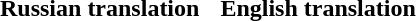<table cellpadding="6"">
<tr>
<th>Russian translation</th>
<th>English translation</th>
</tr>
<tr style="vertical-align:top; white-space:nowrap;">
<td></td>
<td></td>
</tr>
</table>
